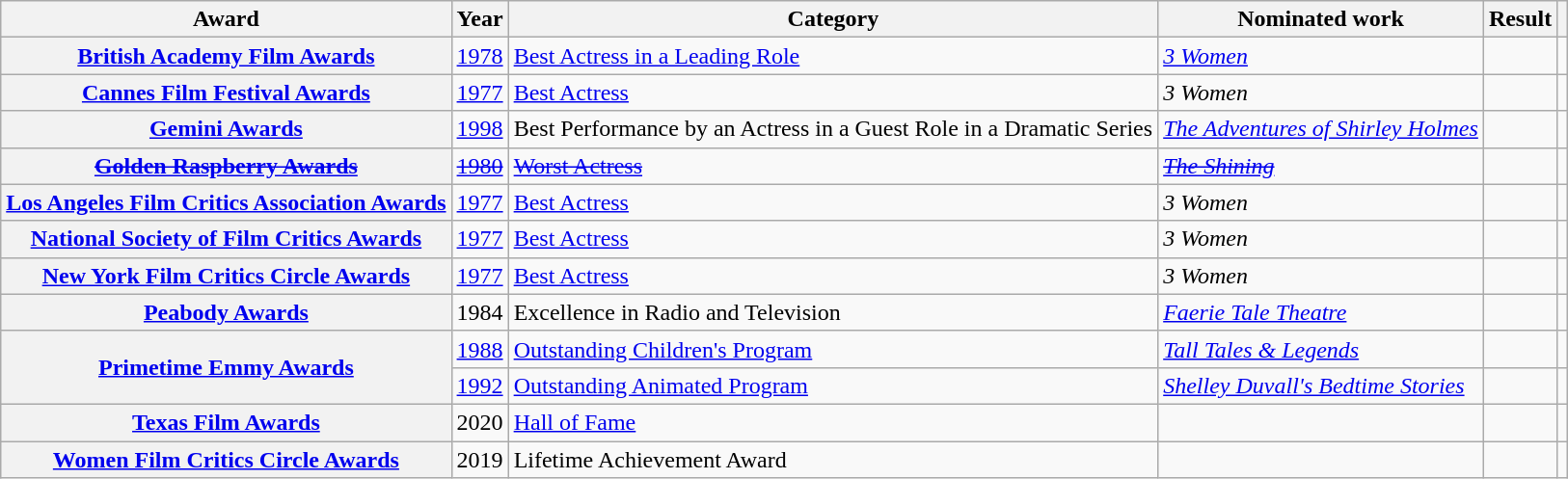<table class="wikitable plainrowheaders sortable">
<tr>
<th scope="col">Award</th>
<th scope="col">Year</th>
<th scope="col">Category</th>
<th scope="col">Nominated work</th>
<th scope="col">Result</th>
<th scope="col" class="unsortable"></th>
</tr>
<tr>
<th scope="row"><a href='#'>British Academy Film Awards</a></th>
<td><a href='#'>1978</a></td>
<td><a href='#'>Best Actress in a Leading Role</a></td>
<td><em><a href='#'>3 Women</a></em></td>
<td></td>
<td style="text-align:center"></td>
</tr>
<tr>
<th scope="row"><a href='#'>Cannes Film Festival Awards</a></th>
<td><a href='#'>1977</a></td>
<td><a href='#'>Best Actress</a></td>
<td><em>3 Women</em></td>
<td></td>
<td style="text-align:center"></td>
</tr>
<tr>
<th scope="row"><a href='#'>Gemini Awards</a></th>
<td><a href='#'>1998</a></td>
<td>Best Performance by an Actress in a Guest Role in a Dramatic Series</td>
<td><em><a href='#'>The Adventures of Shirley Holmes</a></em></td>
<td></td>
<td style="text-align:center"></td>
</tr>
<tr>
<th scope="row"><a href='#'><s>Golden Raspberry Awards</s></a></th>
<td><a href='#'><s>1980</s></a></td>
<td><a href='#'><s>Worst Actress</s></a></td>
<td><a href='#'><em><s>The Shining</s></em></a></td>
<td></td>
<td style="text-align:center"></td>
</tr>
<tr>
<th scope="row"><a href='#'>Los Angeles Film Critics Association Awards</a></th>
<td><a href='#'>1977</a></td>
<td><a href='#'>Best Actress</a></td>
<td><em>3 Women</em></td>
<td></td>
<td style="text-align:center"></td>
</tr>
<tr>
<th scope="row"><a href='#'>National Society of Film Critics Awards</a></th>
<td><a href='#'>1977</a></td>
<td><a href='#'>Best Actress</a></td>
<td><em>3 Women</em></td>
<td></td>
<td style="text-align:center"></td>
</tr>
<tr>
<th scope="row"><a href='#'>New York Film Critics Circle Awards</a></th>
<td><a href='#'>1977</a></td>
<td><a href='#'>Best Actress</a></td>
<td><em>3 Women</em></td>
<td></td>
<td style="text-align:center"></td>
</tr>
<tr>
<th scope="row"><a href='#'>Peabody Awards</a></th>
<td>1984</td>
<td>Excellence in Radio and Television</td>
<td><em><a href='#'>Faerie Tale Theatre</a></em></td>
<td></td>
<td style="text-align:center"></td>
</tr>
<tr>
<th rowspan="2" scope="row"><a href='#'>Primetime Emmy Awards</a></th>
<td><a href='#'>1988</a></td>
<td><a href='#'>Outstanding Children's Program</a></td>
<td><em><a href='#'>Tall Tales & Legends</a></em></td>
<td></td>
<td style="text-align:center"></td>
</tr>
<tr>
<td><a href='#'>1992</a></td>
<td><a href='#'>Outstanding Animated Program</a></td>
<td><em><a href='#'>Shelley Duvall's Bedtime Stories</a></em></td>
<td></td>
<td style="text-align:center"></td>
</tr>
<tr>
<th scope="row"><a href='#'>Texas Film Awards</a></th>
<td>2020</td>
<td><a href='#'>Hall of Fame</a></td>
<td></td>
<td></td>
<td style="text-align:center"></td>
</tr>
<tr>
<th scope="row"><a href='#'>Women Film Critics Circle Awards</a></th>
<td>2019</td>
<td>Lifetime Achievement Award</td>
<td></td>
<td></td>
<td style="text-align:center"></td>
</tr>
</table>
